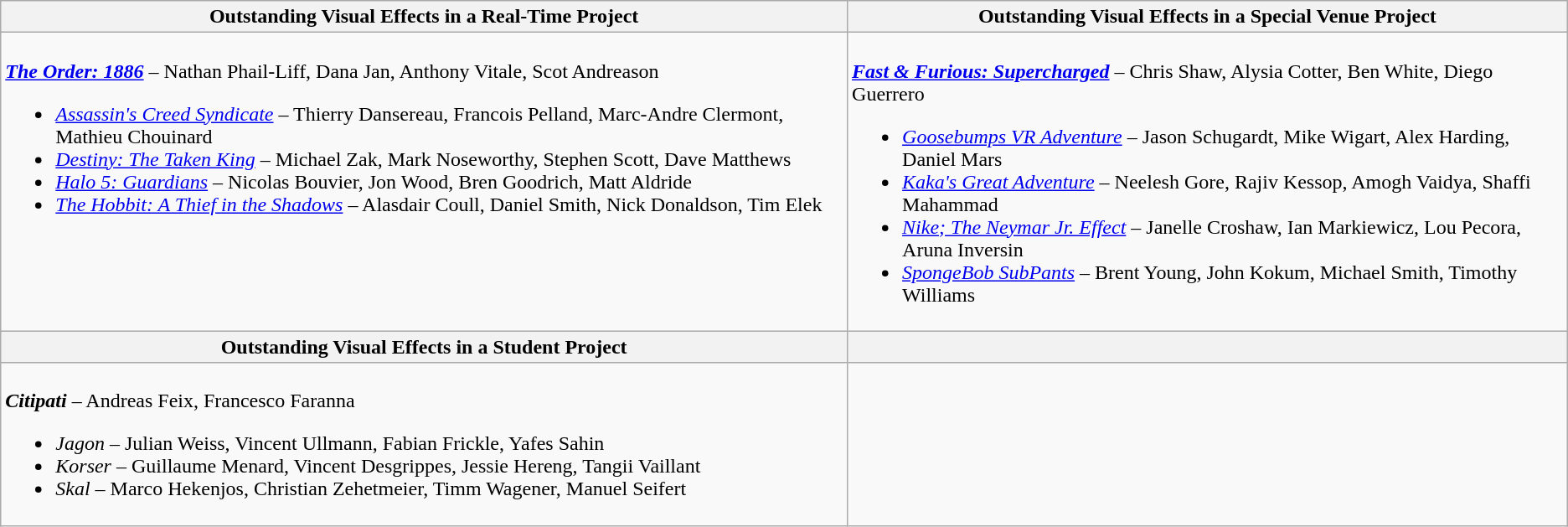<table class=wikitable style="width=100%">
<tr>
<th style="width=50%"><strong>Outstanding Visual Effects in a Real-Time Project</strong></th>
<th style="width=50%"><strong>Outstanding Visual Effects in a Special Venue Project</strong></th>
</tr>
<tr>
<td valign="top"><br><strong><em><a href='#'>The Order: 1886</a></em></strong> – Nathan Phail-Liff, Dana Jan, Anthony Vitale, Scot Andreason<ul><li><em><a href='#'>Assassin's Creed Syndicate</a></em> –  Thierry Dansereau, Francois Pelland, Marc-Andre Clermont, Mathieu Chouinard</li><li><em><a href='#'>Destiny: The Taken King</a></em> – Michael Zak, Mark Noseworthy, Stephen Scott, Dave Matthews</li><li><em><a href='#'>Halo 5: Guardians</a></em> – Nicolas Bouvier, Jon Wood, Bren Goodrich, Matt Aldride</li><li><em><a href='#'>The Hobbit: A Thief in the Shadows</a></em> – Alasdair Coull, Daniel Smith, Nick Donaldson, Tim Elek</li></ul></td>
<td valign="top"><br><strong><em><a href='#'>Fast & Furious: Supercharged</a></em></strong> – Chris Shaw, Alysia Cotter, Ben White, Diego Guerrero<ul><li><em><a href='#'>Goosebumps VR Adventure</a></em> – Jason Schugardt, Mike Wigart, Alex Harding, Daniel Mars</li><li><em><a href='#'>Kaka's Great Adventure</a></em> – Neelesh Gore, Rajiv Kessop, Amogh Vaidya, Shaffi Mahammad</li><li><em><a href='#'>Nike; The Neymar Jr. Effect</a></em> – Janelle Croshaw, Ian Markiewicz, Lou Pecora, Aruna Inversin</li><li><em><a href='#'>SpongeBob SubPants</a></em> – Brent Young, John Kokum, Michael Smith, Timothy Williams</li></ul></td>
</tr>
<tr>
<th style="width=50%"><strong>Outstanding Visual Effects in a Student Project</strong></th>
<th style="width=50%"></th>
</tr>
<tr>
<td valign="top"><br><strong><em>Citipati</em></strong> – Andreas Feix, Francesco Faranna<ul><li><em>Jagon</em> – Julian Weiss, Vincent Ullmann, Fabian Frickle, Yafes Sahin</li><li><em>Korser</em> – Guillaume Menard, Vincent Desgrippes, Jessie Hereng, Tangii Vaillant</li><li><em>Skal</em> – Marco Hekenjos, Christian Zehetmeier, Timm Wagener, Manuel Seifert</li></ul></td>
<td valign="top"></td>
</tr>
</table>
